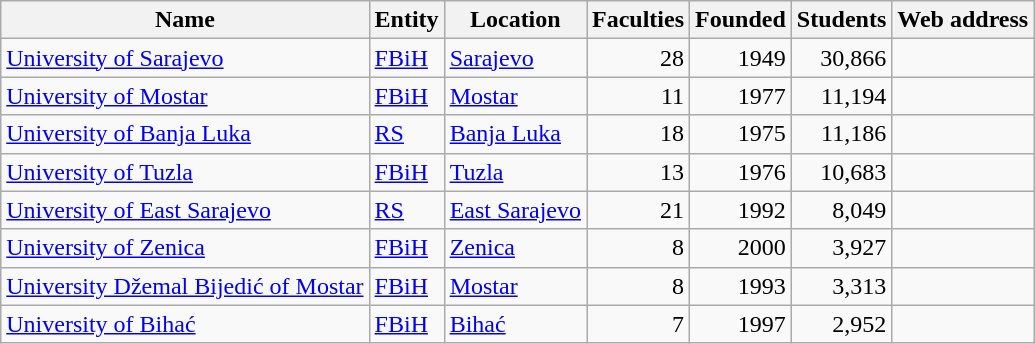<table class="wikitable sortable">
<tr>
<th>Name</th>
<th>Entity</th>
<th>Location</th>
<th>Faculties</th>
<th>Founded</th>
<th>Students</th>
<th>Web address</th>
</tr>
<tr>
<td><a href='#'>University of Sarajevo</a></td>
<td><a href='#'>FBiH</a></td>
<td><a href='#'>Sarajevo</a></td>
<td style="text-align:right;">28</td>
<td style="text-align:right;">1949</td>
<td style="text-align:right;">30,866</td>
<td></td>
</tr>
<tr>
<td><a href='#'>University of Mostar</a></td>
<td><a href='#'>FBiH</a></td>
<td><a href='#'>Mostar</a></td>
<td style="text-align:right;">11</td>
<td style="text-align:right;">1977</td>
<td style="text-align:right;">11,194</td>
<td></td>
</tr>
<tr>
<td><a href='#'>University of Banja Luka</a></td>
<td><a href='#'>RS</a></td>
<td><a href='#'>Banja Luka</a></td>
<td style="text-align:right;">18</td>
<td style="text-align:right;">1975</td>
<td style="text-align:right;">11,186</td>
<td></td>
</tr>
<tr>
<td><a href='#'>University of Tuzla</a></td>
<td><a href='#'>FBiH</a></td>
<td><a href='#'>Tuzla</a></td>
<td style="text-align:right;">13</td>
<td style="text-align:right;">1976</td>
<td style="text-align:right;">10,683</td>
<td></td>
</tr>
<tr>
<td><a href='#'>University of East Sarajevo</a></td>
<td><a href='#'>RS</a></td>
<td><a href='#'>East Sarajevo</a></td>
<td style="text-align:right;">21</td>
<td style="text-align:right;">1992</td>
<td style="text-align:right;">8,049</td>
<td></td>
</tr>
<tr>
<td><a href='#'>University of Zenica</a></td>
<td><a href='#'>FBiH</a></td>
<td><a href='#'>Zenica</a></td>
<td style="text-align:right;">8</td>
<td style="text-align:right;">2000</td>
<td style="text-align:right;">3,927</td>
<td></td>
</tr>
<tr>
<td><a href='#'>University Džemal Bijedić of Mostar</a></td>
<td><a href='#'>FBiH</a></td>
<td><a href='#'>Mostar</a></td>
<td style="text-align:right;">8</td>
<td style="text-align:right;">1993</td>
<td style="text-align:right;">3,313</td>
<td></td>
</tr>
<tr>
<td><a href='#'>University of Bihać</a></td>
<td><a href='#'>FBiH</a></td>
<td><a href='#'>Bihać</a></td>
<td style="text-align:right;">7</td>
<td style="text-align:right;">1997</td>
<td style="text-align:right;">2,952</td>
<td></td>
</tr>
</table>
